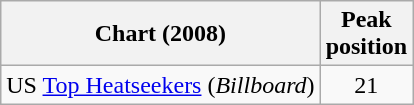<table class="wikitable sortable">
<tr>
<th>Chart (2008)</th>
<th>Peak<br>position</th>
</tr>
<tr>
<td>US <a href='#'>Top Heatseekers</a> (<em>Billboard</em>)</td>
<td style="text-align:center;">21</td>
</tr>
</table>
